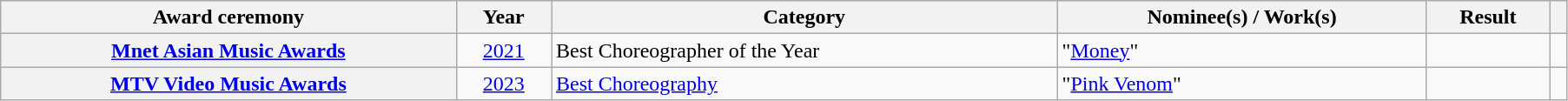<table class="wikitable sortable plainrowheaders" style="width:95.2%">
<tr>
<th scope="col">Award ceremony</th>
<th scope="col">Year</th>
<th scope="col">Category</th>
<th scope="col">Nominee(s) / Work(s)</th>
<th scope="col">Result</th>
<th scope="col" class="unsortable"></th>
</tr>
<tr>
<th scope="row"><a href='#'>Mnet Asian Music Awards</a></th>
<td style="text-align:center"><a href='#'>2021</a></td>
<td>Best Choreographer of the Year</td>
<td>"<a href='#'>Money</a>"</td>
<td></td>
<td style="text-align:center"></td>
</tr>
<tr>
<th scope="row"><a href='#'>MTV Video Music Awards</a></th>
<td style="text-align:center"><a href='#'>2023</a></td>
<td><a href='#'>Best Choreography</a></td>
<td>"<a href='#'>Pink Venom</a>" </td>
<td></td>
<td style="text-align:center"></td>
</tr>
</table>
